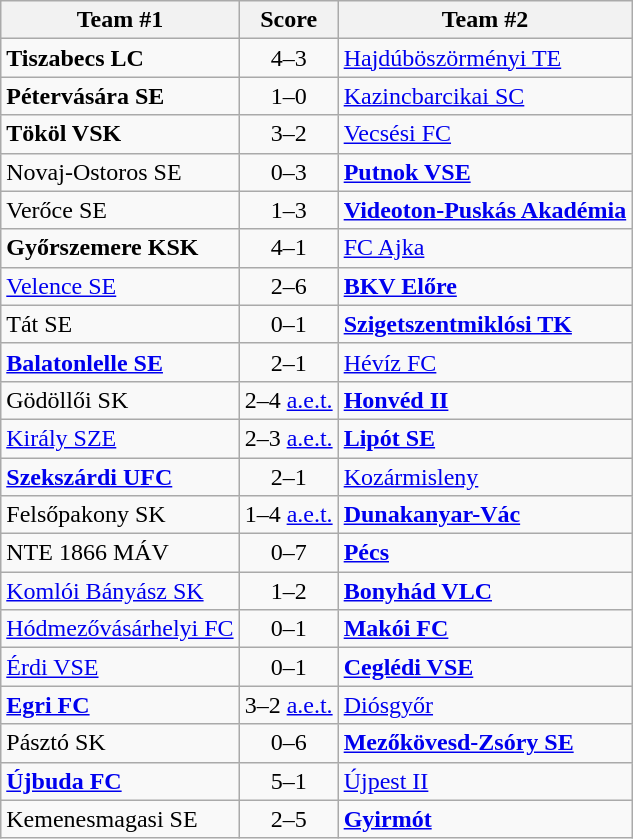<table class="wikitable">
<tr>
<th>Team #1</th>
<th>Score</th>
<th>Team #2</th>
</tr>
<tr>
<td><strong>Tiszabecs LC</strong></td>
<td align="center">4–3</td>
<td><a href='#'>Hajdúböszörményi TE</a></td>
</tr>
<tr>
<td><strong>Pétervására SE</strong></td>
<td align="center">1–0</td>
<td><a href='#'>Kazincbarcikai SC</a></td>
</tr>
<tr>
<td><strong>Tököl VSK</strong></td>
<td align="center">3–2</td>
<td><a href='#'>Vecsési FC</a></td>
</tr>
<tr>
<td>Novaj-Ostoros SE</td>
<td align="center">0–3</td>
<td><strong><a href='#'>Putnok VSE</a></strong></td>
</tr>
<tr>
<td>Verőce SE</td>
<td align="center">1–3</td>
<td><strong><a href='#'>Videoton-Puskás Akadémia</a></strong></td>
</tr>
<tr>
<td><strong>Győrszemere KSK</strong></td>
<td align="center">4–1</td>
<td><a href='#'>FC Ajka</a></td>
</tr>
<tr>
<td><a href='#'>Velence SE</a></td>
<td align="center">2–6</td>
<td><strong><a href='#'>BKV Előre</a></strong></td>
</tr>
<tr>
<td>Tát SE</td>
<td align="center">0–1</td>
<td><strong><a href='#'>Szigetszentmiklósi TK</a></strong></td>
</tr>
<tr>
<td><strong><a href='#'>Balatonlelle SE</a></strong></td>
<td align="center">2–1</td>
<td><a href='#'>Hévíz FC</a></td>
</tr>
<tr>
<td>Gödöllői SK</td>
<td align="center">2–4 <a href='#'>a.e.t.</a></td>
<td><strong><a href='#'>Honvéd II</a></strong></td>
</tr>
<tr>
<td><a href='#'>Király SZE</a></td>
<td align="center">2–3 <a href='#'>a.e.t.</a></td>
<td><strong><a href='#'>Lipót SE</a></strong></td>
</tr>
<tr>
<td><strong><a href='#'>Szekszárdi UFC</a></strong></td>
<td align="center">2–1</td>
<td><a href='#'>Kozármisleny</a></td>
</tr>
<tr>
<td>Felsőpakony SK</td>
<td align="center">1–4 <a href='#'>a.e.t.</a></td>
<td><strong><a href='#'>Dunakanyar-Vác</a></strong></td>
</tr>
<tr>
<td>NTE 1866 MÁV</td>
<td align="center">0–7</td>
<td><strong><a href='#'>Pécs</a></strong></td>
</tr>
<tr>
<td><a href='#'>Komlói Bányász SK</a></td>
<td align="center">1–2</td>
<td><strong><a href='#'>Bonyhád VLC</a></strong></td>
</tr>
<tr>
<td><a href='#'>Hódmezővásárhelyi FC</a></td>
<td align="center">0–1</td>
<td><strong><a href='#'>Makói FC</a></strong></td>
</tr>
<tr>
<td><a href='#'>Érdi VSE</a></td>
<td align="center">0–1</td>
<td><strong><a href='#'>Ceglédi VSE</a></strong></td>
</tr>
<tr>
<td><strong><a href='#'>Egri FC</a></strong></td>
<td align="center">3–2 <a href='#'>a.e.t.</a></td>
<td><a href='#'>Diósgyőr</a></td>
</tr>
<tr>
<td>Pásztó SK</td>
<td align="center">0–6</td>
<td><strong><a href='#'>Mezőkövesd-Zsóry SE</a></strong></td>
</tr>
<tr>
<td><strong><a href='#'>Újbuda FC</a></strong></td>
<td align="center">5–1</td>
<td><a href='#'>Újpest II</a></td>
</tr>
<tr>
<td>Kemenesmagasi SE</td>
<td align="center">2–5</td>
<td><strong><a href='#'>Gyirmót</a></strong></td>
</tr>
</table>
